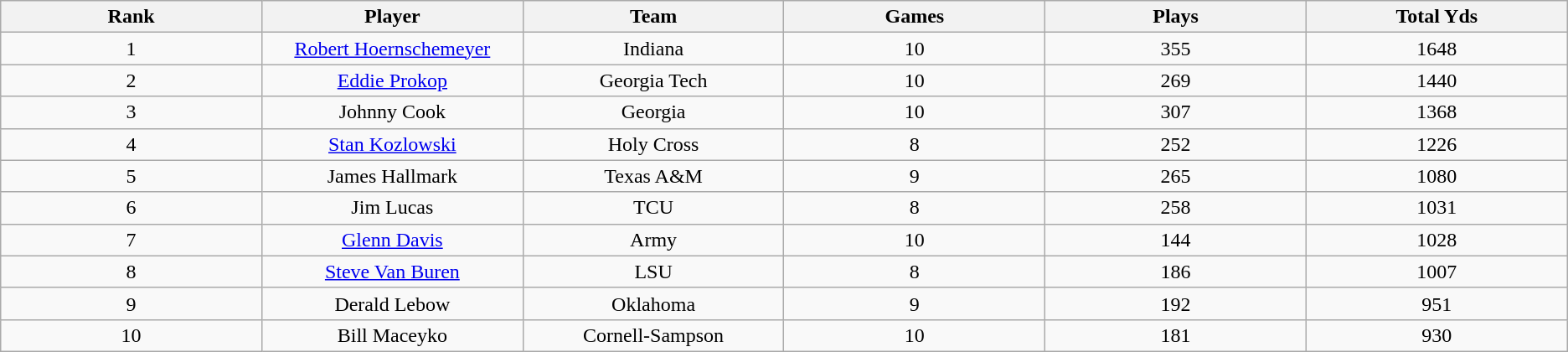<table class="wikitable sortable">
<tr>
<th bgcolor="#DDDDFF" width="10%">Rank</th>
<th bgcolor="#DDDDFF" width="10%">Player</th>
<th bgcolor="#DDDDFF" width="10%">Team</th>
<th bgcolor="#DDDDFF" width="10%">Games</th>
<th bgcolor="#DDDDFF" width="10%">Plays</th>
<th bgcolor="#DDDDFF" width="10%">Total Yds</th>
</tr>
<tr align="center">
<td>1</td>
<td><a href='#'>Robert Hoernschemeyer</a></td>
<td>Indiana</td>
<td>10</td>
<td>355</td>
<td>1648</td>
</tr>
<tr align="center">
<td>2</td>
<td><a href='#'>Eddie Prokop</a></td>
<td>Georgia Tech</td>
<td>10</td>
<td>269</td>
<td>1440</td>
</tr>
<tr align="center">
<td>3</td>
<td>Johnny Cook</td>
<td>Georgia</td>
<td>10</td>
<td>307</td>
<td>1368</td>
</tr>
<tr align="center">
<td>4</td>
<td><a href='#'>Stan Kozlowski</a></td>
<td>Holy Cross</td>
<td>8</td>
<td>252</td>
<td>1226</td>
</tr>
<tr align="center">
<td>5</td>
<td>James Hallmark</td>
<td>Texas A&M</td>
<td>9</td>
<td>265</td>
<td>1080</td>
</tr>
<tr align="center">
<td>6</td>
<td>Jim Lucas</td>
<td>TCU</td>
<td>8</td>
<td>258</td>
<td>1031</td>
</tr>
<tr align="center">
<td>7</td>
<td><a href='#'>Glenn Davis</a></td>
<td>Army</td>
<td>10</td>
<td>144</td>
<td>1028</td>
</tr>
<tr align="center">
<td>8</td>
<td><a href='#'>Steve Van Buren</a></td>
<td>LSU</td>
<td>8</td>
<td>186</td>
<td>1007</td>
</tr>
<tr align="center">
<td>9</td>
<td>Derald Lebow</td>
<td>Oklahoma</td>
<td>9</td>
<td>192</td>
<td>951</td>
</tr>
<tr align="center">
<td>10</td>
<td>Bill Maceyko</td>
<td>Cornell-Sampson</td>
<td>10</td>
<td>181</td>
<td>930</td>
</tr>
</table>
